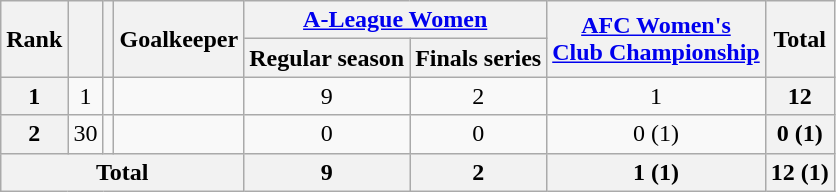<table class="wikitable" style="text-align:center">
<tr>
<th rowspan="2">Rank</th>
<th rowspan="2"></th>
<th rowspan="2"></th>
<th rowspan="2">Goalkeeper</th>
<th colspan="2"><a href='#'>A-League Women</a></th>
<th rowspan="2"><a href='#'>AFC Women's<br>Club Championship</a></th>
<th rowspan="2">Total</th>
</tr>
<tr>
<th>Regular season</th>
<th>Finals series</th>
</tr>
<tr>
<th>1</th>
<td>1</td>
<td></td>
<td align="left"></td>
<td>9</td>
<td>2</td>
<td>1</td>
<th>12</th>
</tr>
<tr>
<th>2</th>
<td>30</td>
<td></td>
<td align="left"></td>
<td>0</td>
<td>0</td>
<td>0 (1)</td>
<th>0 (1)</th>
</tr>
<tr>
<th colspan="4">Total</th>
<th>9</th>
<th>2</th>
<th>1 (1)</th>
<th>12 (1)</th>
</tr>
</table>
